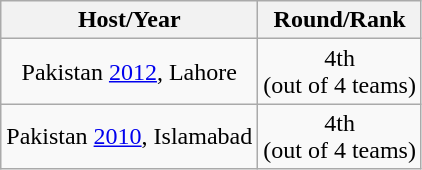<table class="wikitable" style="text-align: center;">
<tr>
<th>Host/Year</th>
<th>Round/Rank</th>
</tr>
<tr style=>
<td>Pakistan <a href='#'>2012</a>, Lahore</td>
<td>4th<br>(out of 4 teams)</td>
</tr>
<tr style=>
<td>Pakistan <a href='#'>2010</a>, Islamabad</td>
<td>4th<br>(out of 4 teams)</td>
</tr>
</table>
